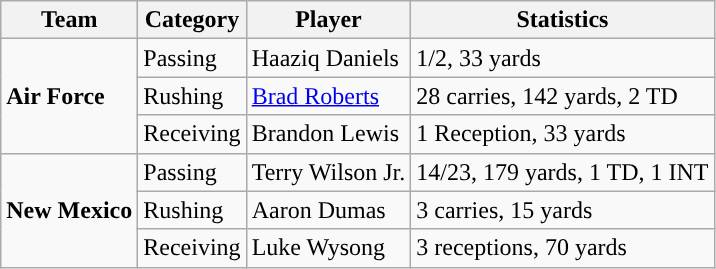<table class="wikitable" style="float: left;">
<tr>
<th>Team</th>
<th>Category</th>
<th>Player</th>
<th>Statistics</th>
</tr>
<tr>
<td rowspan=3><strong>Air Force</strong></td>
<td>Passing</td>
<td>Haaziq Daniels</td>
<td>1/2, 33 yards</td>
</tr>
<tr>
<td>Rushing</td>
<td><a href='#'>Brad Roberts</a></td>
<td>28 carries, 142 yards, 2 TD</td>
</tr>
<tr>
<td>Receiving</td>
<td>Brandon Lewis</td>
<td>1 Reception, 33 yards</td>
</tr>
<tr>
<td rowspan=3><strong>New Mexico</strong></td>
<td>Passing</td>
<td>Terry Wilson Jr.</td>
<td>14/23, 179 yards, 1 TD, 1 INT</td>
</tr>
<tr>
<td>Rushing</td>
<td>Aaron Dumas</td>
<td>3 carries, 15 yards</td>
</tr>
<tr>
<td>Receiving</td>
<td>Luke Wysong</td>
<td>3 receptions, 70 yards</td>
</tr>
</table>
